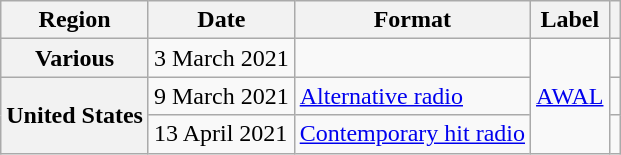<table class="wikitable plainrowheaders">
<tr>
<th scope="col">Region</th>
<th scope="col">Date</th>
<th scope="col">Format</th>
<th scope="col">Label</th>
<th scope="col"></th>
</tr>
<tr>
<th scope="row">Various</th>
<td>3 March 2021</td>
<td></td>
<td rowspan="3"><a href='#'>AWAL</a></td>
<td></td>
</tr>
<tr>
<th scope="row" rowspan="2">United States</th>
<td>9 March 2021</td>
<td><a href='#'>Alternative radio</a></td>
<td></td>
</tr>
<tr>
<td>13 April 2021</td>
<td><a href='#'>Contemporary hit radio</a></td>
<td></td>
</tr>
</table>
